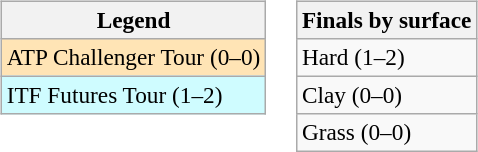<table>
<tr valign=top>
<td><br><table class=wikitable style=font-size:97%>
<tr>
<th>Legend</th>
</tr>
<tr bgcolor=moccasin>
<td>ATP Challenger Tour (0–0)</td>
</tr>
<tr bgcolor=cffcff>
<td>ITF Futures Tour (1–2)</td>
</tr>
</table>
</td>
<td><br><table class=wikitable style=font-size:97%>
<tr>
<th>Finals by surface</th>
</tr>
<tr>
<td>Hard (1–2)</td>
</tr>
<tr>
<td>Clay (0–0)</td>
</tr>
<tr>
<td>Grass (0–0)</td>
</tr>
</table>
</td>
</tr>
</table>
